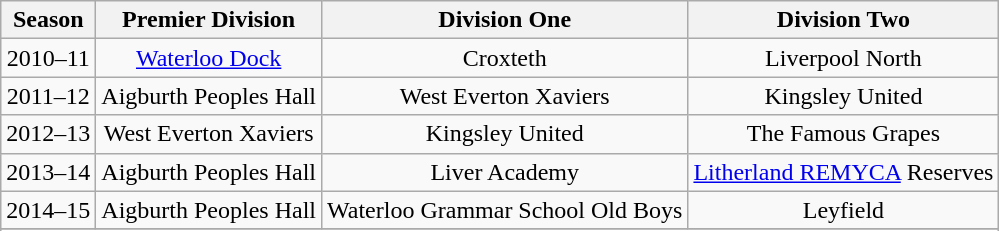<table class="wikitable" style="text-align: center">
<tr>
<th>Season</th>
<th>Premier Division</th>
<th>Division One</th>
<th>Division Two</th>
</tr>
<tr>
<td>2010–11</td>
<td><a href='#'>Waterloo Dock</a></td>
<td>Croxteth</td>
<td>Liverpool North</td>
</tr>
<tr>
<td>2011–12</td>
<td>Aigburth Peoples Hall</td>
<td>West Everton Xaviers</td>
<td>Kingsley United</td>
</tr>
<tr>
<td>2012–13</td>
<td>West Everton Xaviers</td>
<td>Kingsley United</td>
<td>The Famous Grapes</td>
</tr>
<tr>
<td>2013–14</td>
<td>Aigburth Peoples Hall</td>
<td>Liver Academy</td>
<td><a href='#'>Litherland REMYCA</a> Reserves</td>
</tr>
<tr>
<td>2014–15</td>
<td>Aigburth Peoples Hall</td>
<td>Waterloo Grammar School Old Boys</td>
<td>Leyfield</td>
</tr>
<tr>
</tr>
<tr>
</tr>
</table>
